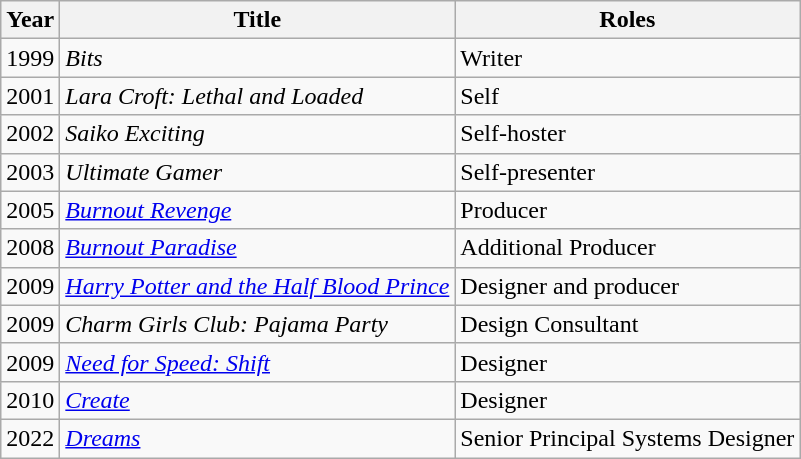<table class="wikitable">
<tr>
<th>Year</th>
<th>Title</th>
<th>Roles</th>
</tr>
<tr>
<td>1999</td>
<td><em>Bits</em></td>
<td>Writer</td>
</tr>
<tr>
<td>2001</td>
<td><em>Lara Croft: Lethal and Loaded</em></td>
<td>Self</td>
</tr>
<tr>
<td>2002</td>
<td><em>Saiko Exciting</em></td>
<td>Self-hoster</td>
</tr>
<tr>
<td>2003</td>
<td><em>Ultimate Gamer</em></td>
<td>Self-presenter</td>
</tr>
<tr>
<td>2005</td>
<td><em><a href='#'>Burnout Revenge</a></em></td>
<td>Producer</td>
</tr>
<tr>
<td>2008</td>
<td><em><a href='#'>Burnout Paradise</a></em></td>
<td>Additional Producer</td>
</tr>
<tr>
<td>2009</td>
<td><em><a href='#'>Harry Potter and the Half Blood Prince</a></em></td>
<td>Designer and producer</td>
</tr>
<tr>
<td>2009</td>
<td><em>Charm Girls Club: Pajama Party</em></td>
<td>Design Consultant</td>
</tr>
<tr>
<td>2009</td>
<td><em><a href='#'>Need for Speed: Shift</a></em></td>
<td>Designer</td>
</tr>
<tr>
<td>2010</td>
<td><em><a href='#'>Create</a></em></td>
<td>Designer</td>
</tr>
<tr>
<td>2022</td>
<td><em><a href='#'>Dreams</a></em></td>
<td>Senior Principal Systems Designer</td>
</tr>
</table>
